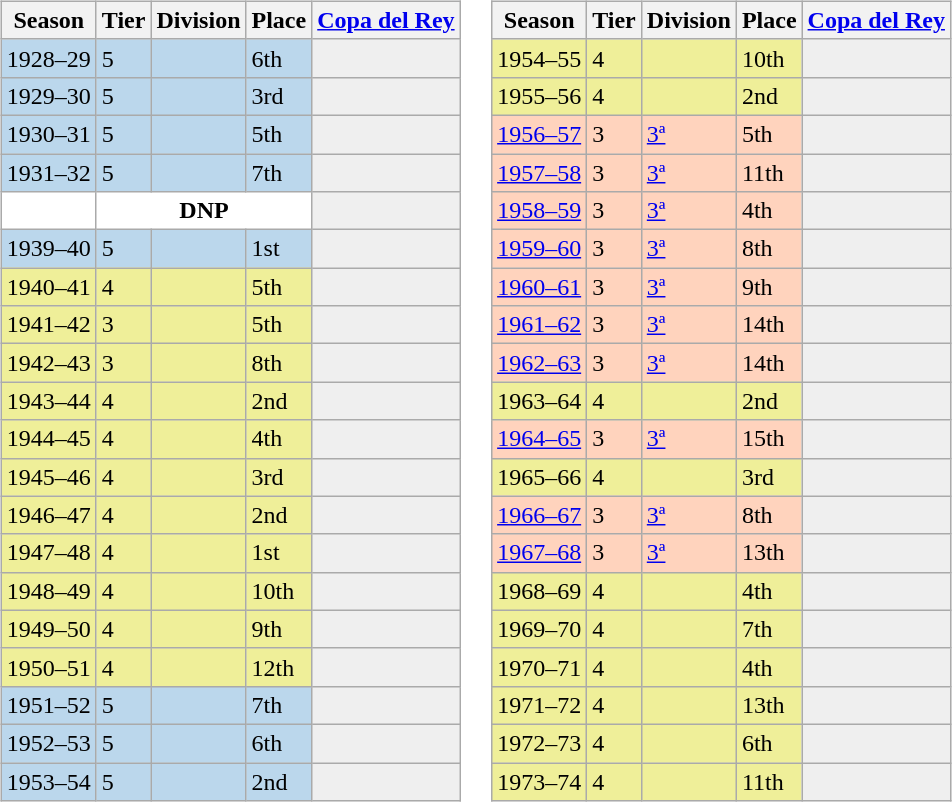<table>
<tr>
<td valign="top" width=0%><br><table class="wikitable">
<tr style="background:#f0f6fa;">
<th>Season</th>
<th>Tier</th>
<th>Division</th>
<th>Place</th>
<th><a href='#'>Copa del Rey</a></th>
</tr>
<tr>
<td style="background:#BBD7EC;">1928–29</td>
<td style="background:#BBD7EC;">5</td>
<td style="background:#BBD7EC;"></td>
<td style="background:#BBD7EC;">6th</td>
<th style="background:#efefef;"></th>
</tr>
<tr>
<td style="background:#BBD7EC;">1929–30</td>
<td style="background:#BBD7EC;">5</td>
<td style="background:#BBD7EC;"></td>
<td style="background:#BBD7EC;">3rd</td>
<th style="background:#efefef;"></th>
</tr>
<tr>
<td style="background:#BBD7EC;">1930–31</td>
<td style="background:#BBD7EC;">5</td>
<td style="background:#BBD7EC;"></td>
<td style="background:#BBD7EC;">5th</td>
<th style="background:#efefef;"></th>
</tr>
<tr>
<td style="background:#BBD7EC;">1931–32</td>
<td style="background:#BBD7EC;">5</td>
<td style="background:#BBD7EC;"></td>
<td style="background:#BBD7EC;">7th</td>
<th style="background:#efefef;"></th>
</tr>
<tr>
<td style="background:#FFFFFF;"></td>
<th style="background:#FFFFFF;" colspan="3">DNP</th>
<th style="background:#efefef;"></th>
</tr>
<tr>
<td style="background:#BBD7EC;">1939–40</td>
<td style="background:#BBD7EC;">5</td>
<td style="background:#BBD7EC;"></td>
<td style="background:#BBD7EC;">1st</td>
<th style="background:#efefef;"></th>
</tr>
<tr>
<td style="background:#EFEF99;">1940–41</td>
<td style="background:#EFEF99;">4</td>
<td style="background:#EFEF99;"></td>
<td style="background:#EFEF99;">5th</td>
<th style="background:#efefef;"></th>
</tr>
<tr>
<td style="background:#EFEF99;">1941–42</td>
<td style="background:#EFEF99;">3</td>
<td style="background:#EFEF99;"></td>
<td style="background:#EFEF99;">5th</td>
<th style="background:#efefef;"></th>
</tr>
<tr>
<td style="background:#EFEF99;">1942–43</td>
<td style="background:#EFEF99;">3</td>
<td style="background:#EFEF99;"></td>
<td style="background:#EFEF99;">8th</td>
<th style="background:#efefef;"></th>
</tr>
<tr>
<td style="background:#EFEF99;">1943–44</td>
<td style="background:#EFEF99;">4</td>
<td style="background:#EFEF99;"></td>
<td style="background:#EFEF99;">2nd</td>
<th style="background:#efefef;"></th>
</tr>
<tr>
<td style="background:#EFEF99;">1944–45</td>
<td style="background:#EFEF99;">4</td>
<td style="background:#EFEF99;"></td>
<td style="background:#EFEF99;">4th</td>
<th style="background:#efefef;"></th>
</tr>
<tr>
<td style="background:#EFEF99;">1945–46</td>
<td style="background:#EFEF99;">4</td>
<td style="background:#EFEF99;"></td>
<td style="background:#EFEF99;">3rd</td>
<th style="background:#efefef;"></th>
</tr>
<tr>
<td style="background:#EFEF99;">1946–47</td>
<td style="background:#EFEF99;">4</td>
<td style="background:#EFEF99;"></td>
<td style="background:#EFEF99;">2nd</td>
<th style="background:#efefef;"></th>
</tr>
<tr>
<td style="background:#EFEF99;">1947–48</td>
<td style="background:#EFEF99;">4</td>
<td style="background:#EFEF99;"></td>
<td style="background:#EFEF99;">1st</td>
<th style="background:#efefef;"></th>
</tr>
<tr>
<td style="background:#EFEF99;">1948–49</td>
<td style="background:#EFEF99;">4</td>
<td style="background:#EFEF99;"></td>
<td style="background:#EFEF99;">10th</td>
<th style="background:#efefef;"></th>
</tr>
<tr>
<td style="background:#EFEF99;">1949–50</td>
<td style="background:#EFEF99;">4</td>
<td style="background:#EFEF99;"></td>
<td style="background:#EFEF99;">9th</td>
<th style="background:#efefef;"></th>
</tr>
<tr>
<td style="background:#EFEF99;">1950–51</td>
<td style="background:#EFEF99;">4</td>
<td style="background:#EFEF99;"></td>
<td style="background:#EFEF99;">12th</td>
<th style="background:#efefef;"></th>
</tr>
<tr>
<td style="background:#BBD7EC;">1951–52</td>
<td style="background:#BBD7EC;">5</td>
<td style="background:#BBD7EC;"></td>
<td style="background:#BBD7EC;">7th</td>
<th style="background:#efefef;"></th>
</tr>
<tr>
<td style="background:#BBD7EC;">1952–53</td>
<td style="background:#BBD7EC;">5</td>
<td style="background:#BBD7EC;"></td>
<td style="background:#BBD7EC;">6th</td>
<th style="background:#efefef;"></th>
</tr>
<tr>
<td style="background:#BBD7EC;">1953–54</td>
<td style="background:#BBD7EC;">5</td>
<td style="background:#BBD7EC;"></td>
<td style="background:#BBD7EC;">2nd</td>
<th style="background:#efefef;"></th>
</tr>
</table>
</td>
<td valign="top" width=0%><br><table class="wikitable">
<tr style="background:#f0f6fa;">
<th>Season</th>
<th>Tier</th>
<th>Division</th>
<th>Place</th>
<th><a href='#'>Copa del Rey</a></th>
</tr>
<tr>
<td style="background:#EFEF99;">1954–55</td>
<td style="background:#EFEF99;">4</td>
<td style="background:#EFEF99;"></td>
<td style="background:#EFEF99;">10th</td>
<th style="background:#efefef;"></th>
</tr>
<tr>
<td style="background:#EFEF99;">1955–56</td>
<td style="background:#EFEF99;">4</td>
<td style="background:#EFEF99;"></td>
<td style="background:#EFEF99;">2nd</td>
<th style="background:#efefef;"></th>
</tr>
<tr>
<td style="background:#FFD3BD;"><a href='#'>1956–57</a></td>
<td style="background:#FFD3BD;">3</td>
<td style="background:#FFD3BD;"><a href='#'>3ª</a></td>
<td style="background:#FFD3BD;">5th</td>
<th style="background:#efefef;"></th>
</tr>
<tr>
<td style="background:#FFD3BD;"><a href='#'>1957–58</a></td>
<td style="background:#FFD3BD;">3</td>
<td style="background:#FFD3BD;"><a href='#'>3ª</a></td>
<td style="background:#FFD3BD;">11th</td>
<th style="background:#efefef;"></th>
</tr>
<tr>
<td style="background:#FFD3BD;"><a href='#'>1958–59</a></td>
<td style="background:#FFD3BD;">3</td>
<td style="background:#FFD3BD;"><a href='#'>3ª</a></td>
<td style="background:#FFD3BD;">4th</td>
<th style="background:#efefef;"></th>
</tr>
<tr>
<td style="background:#FFD3BD;"><a href='#'>1959–60</a></td>
<td style="background:#FFD3BD;">3</td>
<td style="background:#FFD3BD;"><a href='#'>3ª</a></td>
<td style="background:#FFD3BD;">8th</td>
<th style="background:#efefef;"></th>
</tr>
<tr>
<td style="background:#FFD3BD;"><a href='#'>1960–61</a></td>
<td style="background:#FFD3BD;">3</td>
<td style="background:#FFD3BD;"><a href='#'>3ª</a></td>
<td style="background:#FFD3BD;">9th</td>
<th style="background:#efefef;"></th>
</tr>
<tr>
<td style="background:#FFD3BD;"><a href='#'>1961–62</a></td>
<td style="background:#FFD3BD;">3</td>
<td style="background:#FFD3BD;"><a href='#'>3ª</a></td>
<td style="background:#FFD3BD;">14th</td>
<th style="background:#efefef;"></th>
</tr>
<tr>
<td style="background:#FFD3BD;"><a href='#'>1962–63</a></td>
<td style="background:#FFD3BD;">3</td>
<td style="background:#FFD3BD;"><a href='#'>3ª</a></td>
<td style="background:#FFD3BD;">14th</td>
<th style="background:#efefef;"></th>
</tr>
<tr>
<td style="background:#EFEF99;">1963–64</td>
<td style="background:#EFEF99;">4</td>
<td style="background:#EFEF99;"></td>
<td style="background:#EFEF99;">2nd</td>
<th style="background:#efefef;"></th>
</tr>
<tr>
<td style="background:#FFD3BD;"><a href='#'>1964–65</a></td>
<td style="background:#FFD3BD;">3</td>
<td style="background:#FFD3BD;"><a href='#'>3ª</a></td>
<td style="background:#FFD3BD;">15th</td>
<th style="background:#efefef;"></th>
</tr>
<tr>
<td style="background:#EFEF99;">1965–66</td>
<td style="background:#EFEF99;">4</td>
<td style="background:#EFEF99;"></td>
<td style="background:#EFEF99;">3rd</td>
<th style="background:#efefef;"></th>
</tr>
<tr>
<td style="background:#FFD3BD;"><a href='#'>1966–67</a></td>
<td style="background:#FFD3BD;">3</td>
<td style="background:#FFD3BD;"><a href='#'>3ª</a></td>
<td style="background:#FFD3BD;">8th</td>
<th style="background:#efefef;"></th>
</tr>
<tr>
<td style="background:#FFD3BD;"><a href='#'>1967–68</a></td>
<td style="background:#FFD3BD;">3</td>
<td style="background:#FFD3BD;"><a href='#'>3ª</a></td>
<td style="background:#FFD3BD;">13th</td>
<th style="background:#efefef;"></th>
</tr>
<tr>
<td style="background:#EFEF99;">1968–69</td>
<td style="background:#EFEF99;">4</td>
<td style="background:#EFEF99;"></td>
<td style="background:#EFEF99;">4th</td>
<th style="background:#efefef;"></th>
</tr>
<tr>
<td style="background:#EFEF99;">1969–70</td>
<td style="background:#EFEF99;">4</td>
<td style="background:#EFEF99;"></td>
<td style="background:#EFEF99;">7th</td>
<th style="background:#efefef;"></th>
</tr>
<tr>
<td style="background:#EFEF99;">1970–71</td>
<td style="background:#EFEF99;">4</td>
<td style="background:#EFEF99;"></td>
<td style="background:#EFEF99;">4th</td>
<th style="background:#efefef;"></th>
</tr>
<tr>
<td style="background:#EFEF99;">1971–72</td>
<td style="background:#EFEF99;">4</td>
<td style="background:#EFEF99;"></td>
<td style="background:#EFEF99;">13th</td>
<th style="background:#efefef;"></th>
</tr>
<tr>
<td style="background:#EFEF99;">1972–73</td>
<td style="background:#EFEF99;">4</td>
<td style="background:#EFEF99;"></td>
<td style="background:#EFEF99;">6th</td>
<th style="background:#efefef;"></th>
</tr>
<tr>
<td style="background:#EFEF99;">1973–74</td>
<td style="background:#EFEF99;">4</td>
<td style="background:#EFEF99;"></td>
<td style="background:#EFEF99;">11th</td>
<th style="background:#efefef;"></th>
</tr>
</table>
</td>
</tr>
</table>
